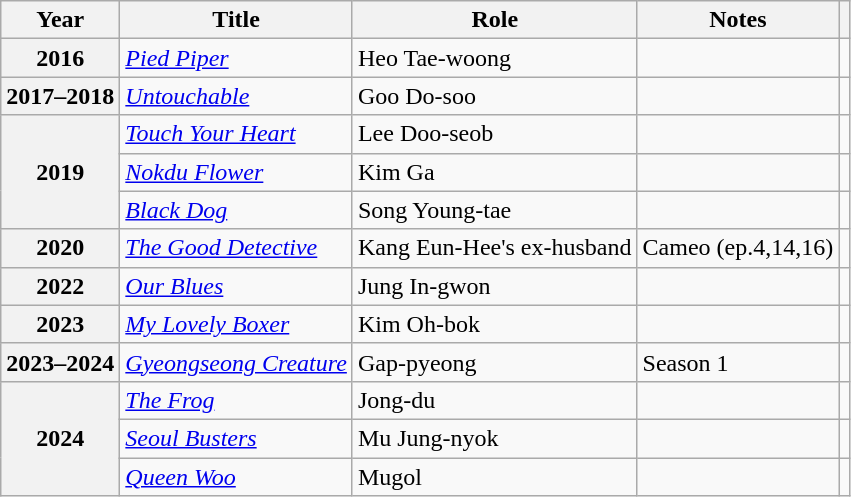<table class="wikitable plainrowheaders sortable">
<tr>
<th scope="col">Year</th>
<th scope="col">Title</th>
<th scope="col">Role</th>
<th scope="col">Notes</th>
<th scope="col" class="unsortable"></th>
</tr>
<tr>
<th scope="row">2016</th>
<td><em><a href='#'>Pied Piper</a></em></td>
<td>Heo Tae-woong</td>
<td></td>
<td style="text-align:center"></td>
</tr>
<tr>
<th scope="row">2017–2018</th>
<td><em><a href='#'>Untouchable</a></em></td>
<td>Goo Do-soo</td>
<td></td>
<td style="text-align:center"></td>
</tr>
<tr>
<th scope="row" rowspan="3">2019</th>
<td><em><a href='#'>Touch Your Heart</a></em></td>
<td>Lee Doo-seob</td>
<td></td>
<td style="text-align:center"></td>
</tr>
<tr>
<td><em><a href='#'>Nokdu Flower</a></em></td>
<td>Kim Ga</td>
<td></td>
<td style="text-align:center"></td>
</tr>
<tr>
<td><em><a href='#'>Black Dog</a></em></td>
<td>Song Young-tae</td>
<td></td>
<td style="text-align:center"></td>
</tr>
<tr>
<th scope="row">2020</th>
<td><em><a href='#'>The Good Detective</a></em></td>
<td>Kang Eun-Hee's ex-husband</td>
<td>Cameo (ep.4,14,16)</td>
<td style="text-align:center"></td>
</tr>
<tr>
<th scope="row">2022</th>
<td><em><a href='#'>Our Blues</a></em></td>
<td>Jung In-gwon</td>
<td></td>
<td style="text-align:center"></td>
</tr>
<tr>
<th scope="row">2023</th>
<td><em><a href='#'>My Lovely Boxer</a></em></td>
<td>Kim Oh-bok</td>
<td></td>
<td style="text-align:center"></td>
</tr>
<tr>
<th scope="row">2023–2024</th>
<td><em><a href='#'>Gyeongseong Creature</a></em></td>
<td>Gap-pyeong</td>
<td>Season 1</td>
<td style="text-align:center"></td>
</tr>
<tr>
<th scope="row" rowspan="3">2024</th>
<td><em><a href='#'>The Frog</a></em></td>
<td>Jong-du</td>
<td></td>
<td style="text-align:center"></td>
</tr>
<tr>
<td><em><a href='#'>Seoul Busters</a></em></td>
<td>Mu Jung-nyok</td>
<td></td>
<td style="text-align:center"></td>
</tr>
<tr>
<td><em><a href='#'>Queen Woo</a></em></td>
<td>Mugol</td>
<td></td>
<td style="text-align:center"></td>
</tr>
</table>
